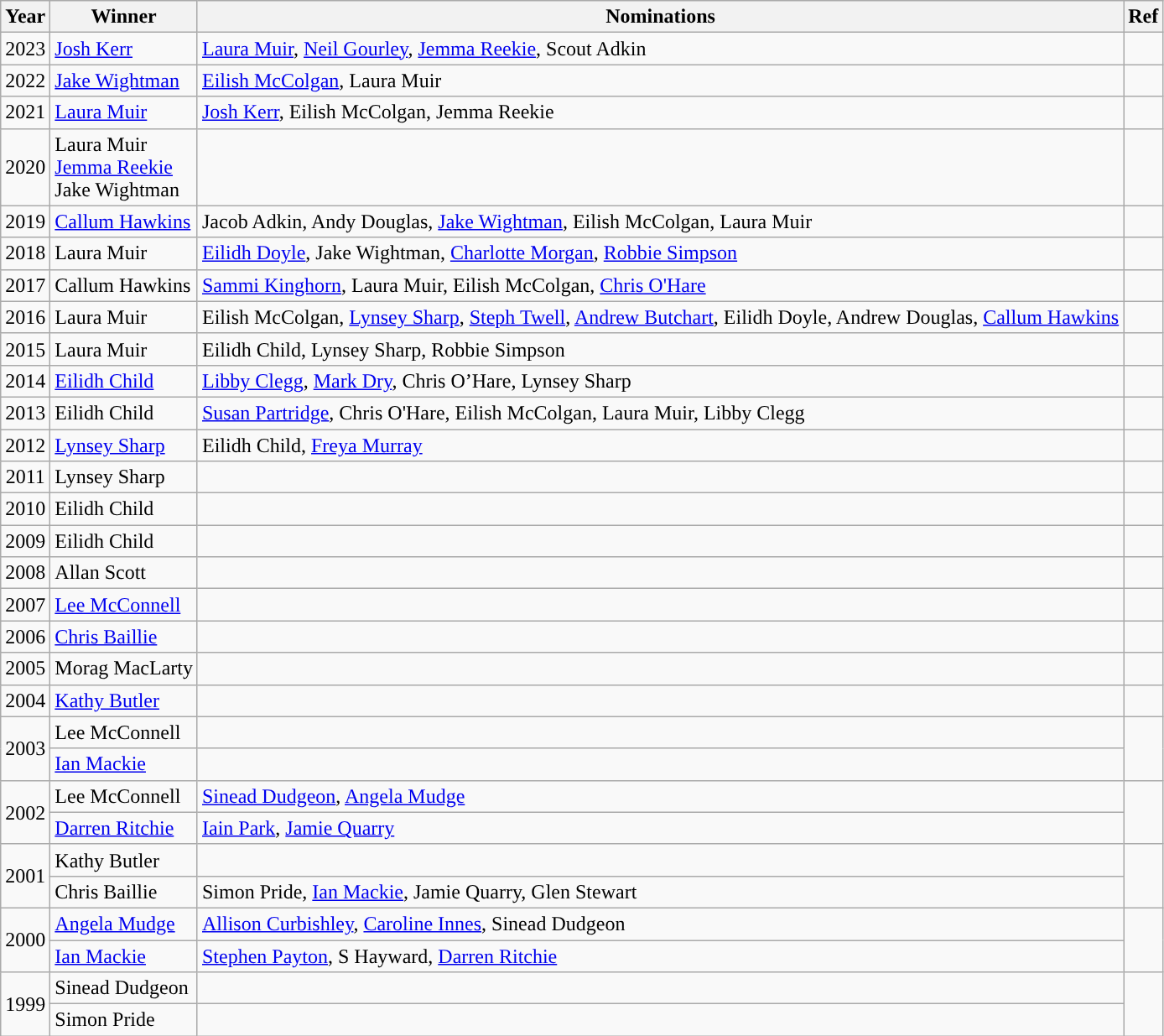<table class="wikitable sortable">
<tr>
<th>Year</th>
<th>Winner</th>
<th>Nominations</th>
<th>Ref</th>
</tr>
<tr>
<td align="center">2023</td>
<td><a href='#'>Josh Kerr</a></td>
<td><a href='#'>Laura Muir</a>, <a href='#'>Neil Gourley</a>, <a href='#'>Jemma Reekie</a>, Scout Adkin</td>
<td></td>
</tr>
<tr>
<td align="center">2022</td>
<td><a href='#'>Jake Wightman</a></td>
<td><a href='#'>Eilish McColgan</a>, Laura Muir</td>
<td></td>
</tr>
<tr>
<td align="center">2021</td>
<td><a href='#'>Laura Muir</a></td>
<td><a href='#'>Josh Kerr</a>, Eilish McColgan, Jemma Reekie</td>
<td></td>
</tr>
<tr>
<td align="center">2020</td>
<td>Laura Muir<br><a href='#'>Jemma Reekie</a><br>Jake Wightman</td>
<td></td>
<td></td>
</tr>
<tr>
<td align="center">2019</td>
<td><a href='#'>Callum Hawkins</a></td>
<td>Jacob Adkin, Andy Douglas, <a href='#'>Jake Wightman</a>, Eilish McColgan, Laura Muir</td>
<td></td>
</tr>
<tr>
<td align="center">2018</td>
<td>Laura Muir</td>
<td><a href='#'>Eilidh Doyle</a>, Jake Wightman, <a href='#'>Charlotte Morgan</a>, <a href='#'>Robbie Simpson</a></td>
<td></td>
</tr>
<tr>
<td align="center">2017</td>
<td>Callum Hawkins</td>
<td><a href='#'>Sammi Kinghorn</a>, Laura Muir, Eilish McColgan, <a href='#'>Chris O'Hare</a></td>
<td></td>
</tr>
<tr>
<td align="center">2016</td>
<td>Laura Muir</td>
<td>Eilish McColgan, <a href='#'>Lynsey Sharp</a>, <a href='#'>Steph Twell</a>, <a href='#'>Andrew Butchart</a>, Eilidh Doyle, Andrew Douglas, <a href='#'>Callum Hawkins</a></td>
<td></td>
</tr>
<tr>
<td align="center">2015</td>
<td>Laura Muir</td>
<td>Eilidh Child, Lynsey Sharp, Robbie Simpson</td>
<td></td>
</tr>
<tr>
<td align="center">2014</td>
<td><a href='#'>Eilidh Child</a></td>
<td><a href='#'>Libby Clegg</a>, <a href='#'>Mark Dry</a>, Chris O’Hare, Lynsey Sharp</td>
<td></td>
</tr>
<tr>
<td align="center">2013</td>
<td>Eilidh Child</td>
<td><a href='#'>Susan Partridge</a>, Chris O'Hare, Eilish McColgan, Laura Muir, Libby Clegg</td>
<td></td>
</tr>
<tr>
<td align="center">2012</td>
<td><a href='#'>Lynsey Sharp</a></td>
<td>Eilidh Child, <a href='#'>Freya Murray</a></td>
<td></td>
</tr>
<tr>
<td align="center">2011</td>
<td>Lynsey Sharp</td>
<td></td>
<td></td>
</tr>
<tr>
<td align="center">2010</td>
<td>Eilidh Child</td>
<td></td>
<td></td>
</tr>
<tr>
<td align="center">2009</td>
<td>Eilidh Child</td>
<td></td>
<td></td>
</tr>
<tr>
<td align="center">2008</td>
<td>Allan Scott</td>
<td></td>
<td></td>
</tr>
<tr>
<td align="center">2007</td>
<td><a href='#'>Lee McConnell</a></td>
<td></td>
<td></td>
</tr>
<tr>
<td align="center">2006</td>
<td><a href='#'>Chris Baillie</a></td>
<td></td>
<td></td>
</tr>
<tr>
<td align="center">2005</td>
<td>Morag MacLarty</td>
<td></td>
<td></td>
</tr>
<tr>
<td align="center">2004</td>
<td><a href='#'>Kathy Butler</a></td>
<td></td>
<td></td>
</tr>
<tr>
<td rowspan="2" align="center">2003</td>
<td>Lee McConnell</td>
<td></td>
<td rowspan = "2"></td>
</tr>
<tr>
<td><a href='#'>Ian Mackie</a></td>
<td></td>
</tr>
<tr>
<td rowspan="2" align="center">2002</td>
<td>Lee McConnell</td>
<td><a href='#'>Sinead Dudgeon</a>, <a href='#'>Angela Mudge</a></td>
<td rowspan = 2"></td>
</tr>
<tr>
<td><a href='#'>Darren Ritchie</a></td>
<td><a href='#'>Iain Park</a>, <a href='#'>Jamie Quarry</a></td>
</tr>
<tr>
<td rowspan="2" align="center">2001</td>
<td>Kathy Butler</td>
<td></td>
<td rowspan = "2"></td>
</tr>
<tr>
<td>Chris Baillie</td>
<td>Simon Pride, <a href='#'>Ian Mackie</a>, Jamie Quarry, Glen Stewart</td>
</tr>
<tr>
<td rowspan="2" align="center">2000</td>
<td><a href='#'>Angela Mudge</a></td>
<td><a href='#'>Allison Curbishley</a>, <a href='#'>Caroline Innes</a>, Sinead Dudgeon</td>
<td rowspan = "2"></td>
</tr>
<tr>
<td><a href='#'>Ian Mackie</a></td>
<td><a href='#'>Stephen Payton</a>, S Hayward, <a href='#'>Darren Ritchie</a></td>
</tr>
<tr>
<td rowspan="2" align="center">1999</td>
<td>Sinead Dudgeon</td>
<td></td>
<td rowspan = "2"></td>
</tr>
<tr>
<td>Simon Pride</td>
<td></td>
</tr>
</table>
